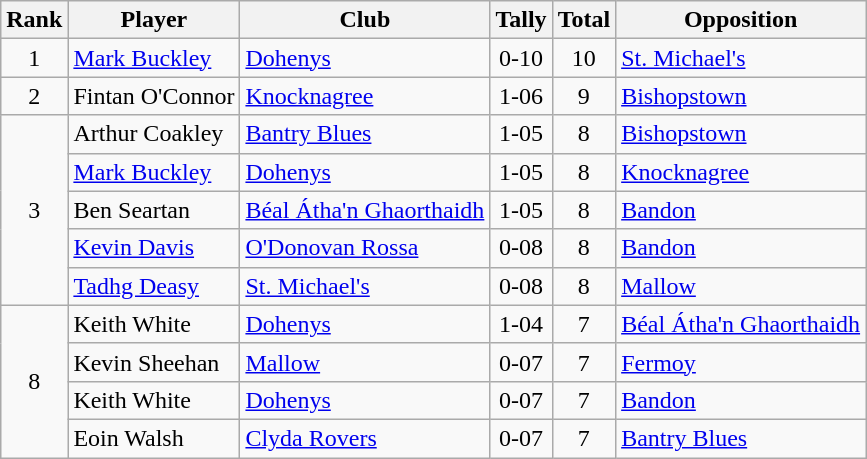<table class="wikitable">
<tr>
<th>Rank</th>
<th>Player</th>
<th>Club</th>
<th>Tally</th>
<th>Total</th>
<th>Opposition</th>
</tr>
<tr>
<td rowspan="1" style="text-align:center;">1</td>
<td><a href='#'>Mark Buckley</a></td>
<td><a href='#'>Dohenys</a></td>
<td align=center>0-10</td>
<td align=center>10</td>
<td><a href='#'>St. Michael's</a></td>
</tr>
<tr>
<td rowspan="1" style="text-align:center;">2</td>
<td>Fintan O'Connor</td>
<td><a href='#'>Knocknagree</a></td>
<td align=center>1-06</td>
<td align=center>9</td>
<td><a href='#'>Bishopstown</a></td>
</tr>
<tr>
<td rowspan="5" style="text-align:center;">3</td>
<td>Arthur Coakley</td>
<td><a href='#'>Bantry Blues</a></td>
<td align=center>1-05</td>
<td align=center>8</td>
<td><a href='#'>Bishopstown</a></td>
</tr>
<tr>
<td><a href='#'>Mark Buckley</a></td>
<td><a href='#'>Dohenys</a></td>
<td align=center>1-05</td>
<td align=center>8</td>
<td><a href='#'>Knocknagree</a></td>
</tr>
<tr>
<td>Ben Seartan</td>
<td><a href='#'>Béal Átha'n Ghaorthaidh</a></td>
<td align=center>1-05</td>
<td align=center>8</td>
<td><a href='#'>Bandon</a></td>
</tr>
<tr>
<td><a href='#'>Kevin Davis</a></td>
<td><a href='#'>O'Donovan Rossa</a></td>
<td align=center>0-08</td>
<td align=center>8</td>
<td><a href='#'>Bandon</a></td>
</tr>
<tr>
<td><a href='#'>Tadhg Deasy</a></td>
<td><a href='#'>St. Michael's</a></td>
<td align=center>0-08</td>
<td align=center>8</td>
<td><a href='#'>Mallow</a></td>
</tr>
<tr>
<td rowspan="4" style="text-align:center;">8</td>
<td>Keith White</td>
<td><a href='#'>Dohenys</a></td>
<td align=center>1-04</td>
<td align=center>7</td>
<td><a href='#'>Béal Átha'n Ghaorthaidh</a></td>
</tr>
<tr>
<td>Kevin Sheehan</td>
<td><a href='#'>Mallow</a></td>
<td align=center>0-07</td>
<td align=center>7</td>
<td><a href='#'>Fermoy</a></td>
</tr>
<tr>
<td>Keith White</td>
<td><a href='#'>Dohenys</a></td>
<td align=center>0-07</td>
<td align=center>7</td>
<td><a href='#'>Bandon</a></td>
</tr>
<tr>
<td>Eoin Walsh</td>
<td><a href='#'>Clyda Rovers</a></td>
<td align=center>0-07</td>
<td align=center>7</td>
<td><a href='#'>Bantry Blues</a></td>
</tr>
</table>
